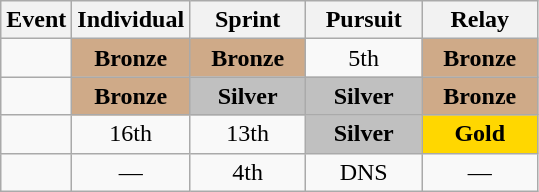<table class="wikitable" style="text-align: center;">
<tr ">
<th>Event</th>
<th style="width:70px;">Individual</th>
<th style="width:70px;">Sprint</th>
<th style="width:70px;">Pursuit</th>
<th style="width:70px;">Relay</th>
</tr>
<tr>
<td align=left></td>
<td style="background:#cfaa88;"><strong>Bronze</strong></td>
<td style="background:#cfaa88;"><strong>Bronze</strong></td>
<td>5th</td>
<td style="background:#cfaa88;"><strong>Bronze</strong></td>
</tr>
<tr>
<td align=left></td>
<td style="background:#cfaa88;"><strong>Bronze</strong></td>
<td style="background:silver;"><strong>Silver</strong></td>
<td style="background:silver;"><strong>Silver</strong></td>
<td style="background:#cfaa88;"><strong>Bronze</strong></td>
</tr>
<tr>
<td align=left></td>
<td>16th</td>
<td>13th</td>
<td style="background:silver;"><strong>Silver</strong></td>
<td style="background:gold;"><strong>Gold</strong></td>
</tr>
<tr>
<td align=left></td>
<td>—</td>
<td>4th</td>
<td>DNS</td>
<td>—</td>
</tr>
</table>
